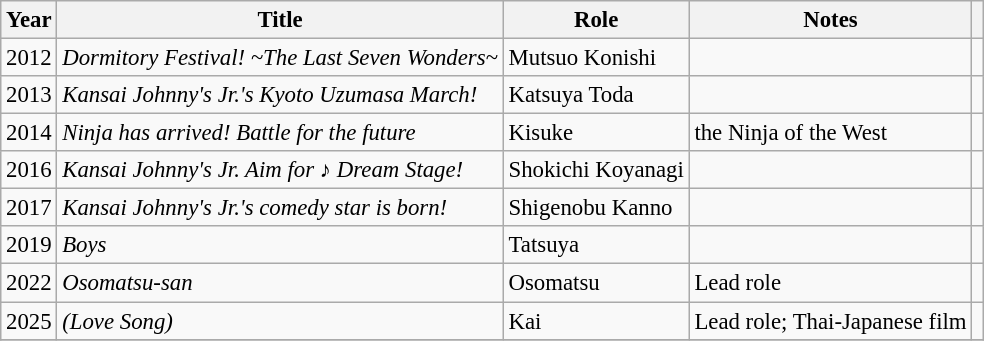<table class="wikitable" style="font-size:95%;">
<tr>
<th width=10>Year</th>
<th>Title</th>
<th>Role</th>
<th>Notes</th>
<th></th>
</tr>
<tr>
<td>2012</td>
<td><em>Dormitory Festival! ~The Last Seven Wonders~</em></td>
<td>Mutsuo Konishi</td>
<td></td>
<td></td>
</tr>
<tr>
<td>2013</td>
<td><em>Kansai Johnny's Jr.'s Kyoto Uzumasa March!</em></td>
<td>Katsuya Toda</td>
<td></td>
<td></td>
</tr>
<tr>
<td>2014</td>
<td><em>Ninja has arrived! Battle for the future</em></td>
<td>Kisuke</td>
<td>the Ninja of the West</td>
<td></td>
</tr>
<tr>
<td>2016</td>
<td><em>Kansai Johnny's Jr. Aim for ♪ Dream Stage!</em></td>
<td>Shokichi Koyanagi</td>
<td></td>
<td></td>
</tr>
<tr>
<td>2017</td>
<td><em>Kansai Johnny's Jr.'s comedy star is born!</em></td>
<td>Shigenobu Kanno</td>
<td></td>
<td></td>
</tr>
<tr>
<td>2019</td>
<td><em>Boys</em></td>
<td>Tatsuya</td>
<td></td>
<td></td>
</tr>
<tr>
<td>2022</td>
<td><em>Osomatsu-san</em></td>
<td>Osomatsu</td>
<td>Lead role</td>
<td></td>
</tr>
<tr>
<td>2025</td>
<td><em>(Love Song)</em></td>
<td>Kai</td>
<td>Lead role; Thai-Japanese film</td>
<td></td>
</tr>
<tr>
</tr>
</table>
